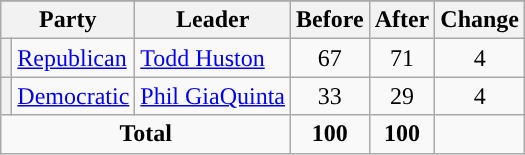<table class="wikitable" style="text-align:center;">
<tr>
</tr>
<tr>
<th colspan=2>Party</th>
<th>Leader</th>
<th>Before</th>
<th>After</th>
<th>Change</th>
</tr>
<tr>
<th style="background-color:"></th>
<td style="text-align:left;"><a href='#'>Republican</a></td>
<td style="text-align:left;"><a href='#'>Todd Huston</a></td>
<td>67</td>
<td>71</td>
<td> 4</td>
</tr>
<tr>
<th style="background-color:"></th>
<td style="text-align:left;"><a href='#'>Democratic</a></td>
<td style="text-align:left;"><a href='#'>Phil GiaQuinta</a></td>
<td>33</td>
<td>29</td>
<td> 4</td>
</tr>
<tr>
<td colspan=3><strong>Total</strong></td>
<td><strong>100</strong></td>
<td><strong>100</strong></td>
<td></td>
</tr>
</table>
